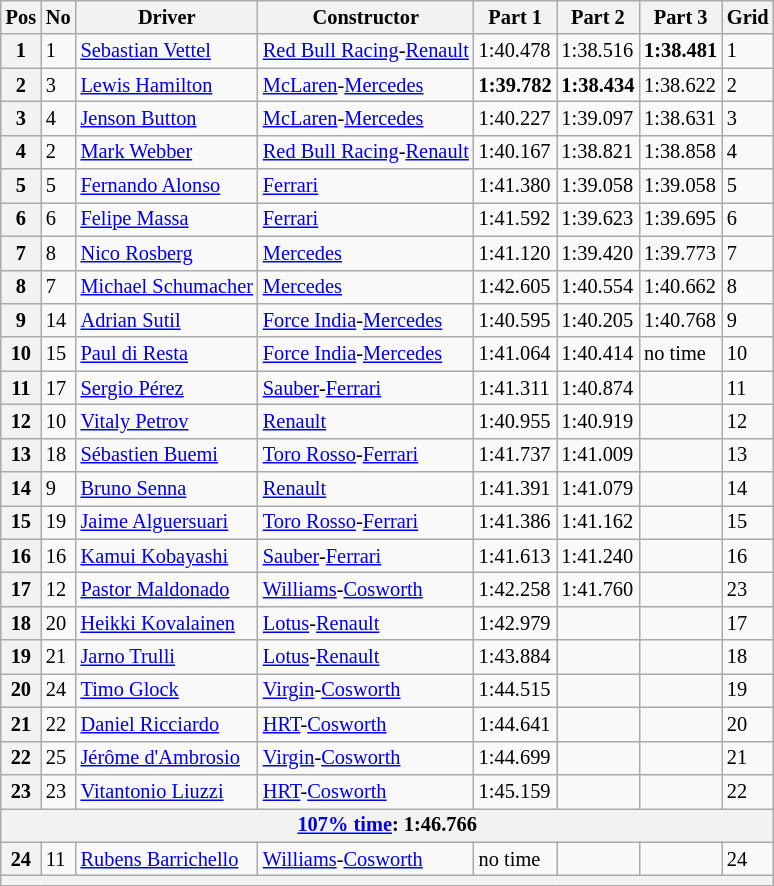<table class="wikitable sortable" style="font-size:85%">
<tr>
<th>Pos</th>
<th>No</th>
<th>Driver</th>
<th>Constructor</th>
<th>Part 1</th>
<th>Part 2</th>
<th>Part 3</th>
<th>Grid</th>
</tr>
<tr>
<th>1</th>
<td>1</td>
<td> <a href='#'>Sebastian Vettel</a></td>
<td><a href='#'>Red Bull Racing</a>-<a href='#'>Renault</a></td>
<td>1:40.478</td>
<td>1:38.516</td>
<td><strong>1:38.481</strong></td>
<td>1</td>
</tr>
<tr>
<th>2</th>
<td>3</td>
<td> <a href='#'>Lewis Hamilton</a></td>
<td><a href='#'>McLaren</a>-<a href='#'>Mercedes</a></td>
<td><strong>1:39.782</strong></td>
<td><strong>1:38.434</strong></td>
<td>1:38.622</td>
<td>2</td>
</tr>
<tr>
<th>3</th>
<td>4</td>
<td> <a href='#'>Jenson Button</a></td>
<td><a href='#'>McLaren</a>-<a href='#'>Mercedes</a></td>
<td>1:40.227</td>
<td>1:39.097</td>
<td>1:38.631</td>
<td>3</td>
</tr>
<tr>
<th>4</th>
<td>2</td>
<td> <a href='#'>Mark Webber</a></td>
<td><a href='#'>Red Bull Racing</a>-<a href='#'>Renault</a></td>
<td>1:40.167</td>
<td>1:38.821</td>
<td>1:38.858</td>
<td>4</td>
</tr>
<tr>
<th>5</th>
<td>5</td>
<td> <a href='#'>Fernando Alonso</a></td>
<td><a href='#'>Ferrari</a></td>
<td>1:41.380</td>
<td>1:39.058</td>
<td>1:39.058</td>
<td>5</td>
</tr>
<tr>
<th>6</th>
<td>6</td>
<td> <a href='#'>Felipe Massa</a></td>
<td><a href='#'>Ferrari</a></td>
<td>1:41.592</td>
<td>1:39.623</td>
<td>1:39.695</td>
<td>6</td>
</tr>
<tr>
<th>7</th>
<td>8</td>
<td> <a href='#'>Nico Rosberg</a></td>
<td><a href='#'>Mercedes</a></td>
<td>1:41.120</td>
<td>1:39.420</td>
<td>1:39.773</td>
<td>7</td>
</tr>
<tr>
<th>8</th>
<td>7</td>
<td> <a href='#'>Michael Schumacher</a></td>
<td><a href='#'>Mercedes</a></td>
<td>1:42.605</td>
<td>1:40.554</td>
<td>1:40.662</td>
<td>8</td>
</tr>
<tr>
<th>9</th>
<td>14</td>
<td> <a href='#'>Adrian Sutil</a></td>
<td><a href='#'>Force India</a>-<a href='#'>Mercedes</a></td>
<td>1:40.595</td>
<td>1:40.205</td>
<td>1:40.768</td>
<td>9</td>
</tr>
<tr>
<th>10</th>
<td>15</td>
<td> <a href='#'>Paul di Resta</a></td>
<td><a href='#'>Force India</a>-<a href='#'>Mercedes</a></td>
<td>1:41.064</td>
<td>1:40.414</td>
<td>no time</td>
<td>10</td>
</tr>
<tr>
<th>11</th>
<td>17</td>
<td> <a href='#'>Sergio Pérez</a></td>
<td><a href='#'>Sauber</a>-<a href='#'>Ferrari</a></td>
<td>1:41.311</td>
<td>1:40.874</td>
<td></td>
<td>11</td>
</tr>
<tr>
<th>12</th>
<td>10</td>
<td> <a href='#'>Vitaly Petrov</a></td>
<td><a href='#'>Renault</a></td>
<td>1:40.955</td>
<td>1:40.919</td>
<td></td>
<td>12</td>
</tr>
<tr>
<th>13</th>
<td>18</td>
<td> <a href='#'>Sébastien Buemi</a></td>
<td><a href='#'>Toro Rosso</a>-<a href='#'>Ferrari</a></td>
<td>1:41.737</td>
<td>1:41.009</td>
<td></td>
<td>13</td>
</tr>
<tr>
<th>14</th>
<td>9</td>
<td> <a href='#'>Bruno Senna</a></td>
<td><a href='#'>Renault</a></td>
<td>1:41.391</td>
<td>1:41.079</td>
<td></td>
<td>14</td>
</tr>
<tr>
<th>15</th>
<td>19</td>
<td> <a href='#'>Jaime Alguersuari</a></td>
<td><a href='#'>Toro Rosso</a>-<a href='#'>Ferrari</a></td>
<td>1:41.386</td>
<td>1:41.162</td>
<td></td>
<td>15</td>
</tr>
<tr>
<th>16</th>
<td>16</td>
<td> <a href='#'>Kamui Kobayashi</a></td>
<td><a href='#'>Sauber</a>-<a href='#'>Ferrari</a></td>
<td>1:41.613</td>
<td>1:41.240</td>
<td></td>
<td>16</td>
</tr>
<tr>
<th>17</th>
<td>12</td>
<td> <a href='#'>Pastor Maldonado</a></td>
<td><a href='#'>Williams</a>-<a href='#'>Cosworth</a></td>
<td>1:42.258</td>
<td>1:41.760</td>
<td></td>
<td>23</td>
</tr>
<tr>
<th>18</th>
<td>20</td>
<td> <a href='#'>Heikki Kovalainen</a></td>
<td><a href='#'>Lotus</a>-<a href='#'>Renault</a></td>
<td>1:42.979</td>
<td></td>
<td></td>
<td>17</td>
</tr>
<tr>
<th>19</th>
<td>21</td>
<td> <a href='#'>Jarno Trulli</a></td>
<td><a href='#'>Lotus</a>-<a href='#'>Renault</a></td>
<td>1:43.884</td>
<td></td>
<td></td>
<td>18</td>
</tr>
<tr>
<th>20</th>
<td>24</td>
<td> <a href='#'>Timo Glock</a></td>
<td><a href='#'>Virgin</a>-<a href='#'>Cosworth</a></td>
<td>1:44.515</td>
<td></td>
<td></td>
<td>19</td>
</tr>
<tr>
<th>21</th>
<td>22</td>
<td> <a href='#'>Daniel Ricciardo</a></td>
<td><a href='#'>HRT</a>-<a href='#'>Cosworth</a></td>
<td>1:44.641</td>
<td></td>
<td></td>
<td>20</td>
</tr>
<tr>
<th>22</th>
<td>25</td>
<td> <a href='#'>Jérôme d'Ambrosio</a></td>
<td><a href='#'>Virgin</a>-<a href='#'>Cosworth</a></td>
<td>1:44.699</td>
<td></td>
<td></td>
<td>21</td>
</tr>
<tr>
<th>23</th>
<td>23</td>
<td> <a href='#'>Vitantonio Liuzzi</a></td>
<td><a href='#'>HRT</a>-<a href='#'>Cosworth</a></td>
<td>1:45.159</td>
<td></td>
<td></td>
<td>22</td>
</tr>
<tr>
<th colspan=8><a href='#'>107% time</a>: 1:46.766</th>
</tr>
<tr>
<th>24</th>
<td>11</td>
<td> <a href='#'>Rubens Barrichello</a></td>
<td><a href='#'>Williams</a>-<a href='#'>Cosworth</a></td>
<td>no time</td>
<td></td>
<td></td>
<td>24</td>
</tr>
<tr>
<th colspan="8"></th>
</tr>
</table>
